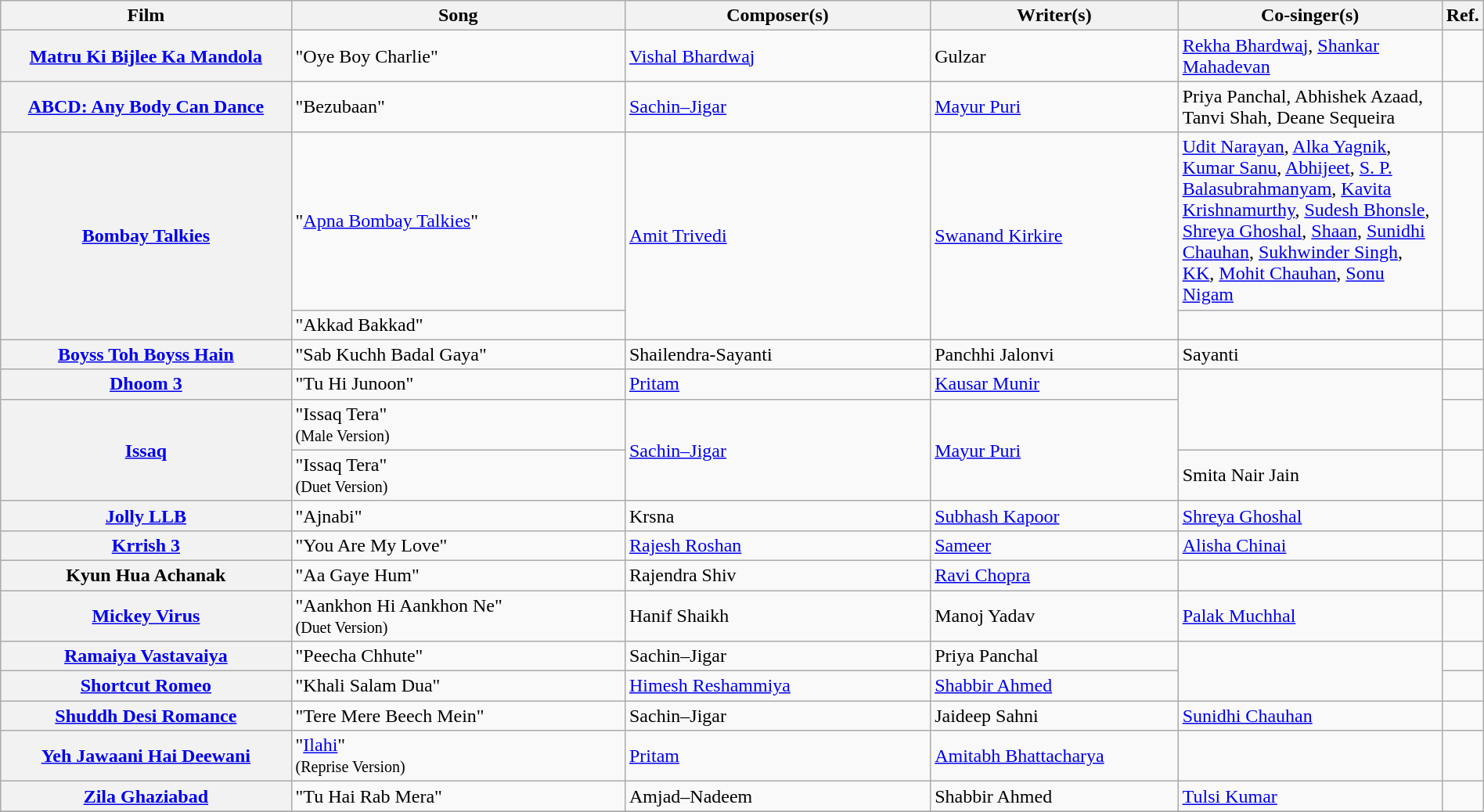<table class="wikitable plainrowheaders" width="100%" "textcolor:#000;">
<tr>
<th scope="col" width=20%><strong>Film</strong></th>
<th scope="col" width=23%><strong>Song</strong></th>
<th scope="col" width=21%><strong>Composer(s)</strong></th>
<th scope="col" width=17%><strong>Writer(s)</strong></th>
<th scope="col" width=18%><strong>Co-singer(s)</strong></th>
<th scope="col" width=1%><strong>Ref.</strong></th>
</tr>
<tr>
<th scope="row"><strong><a href='#'>Matru Ki Bijlee Ka Mandola</a></strong></th>
<td>"Oye Boy Charlie"</td>
<td><a href='#'>Vishal Bhardwaj</a></td>
<td>Gulzar</td>
<td><a href='#'>Rekha Bhardwaj</a>, <a href='#'>Shankar Mahadevan</a></td>
<td></td>
</tr>
<tr>
<th scope="row"><strong><a href='#'>ABCD: Any Body Can Dance</a></strong></th>
<td>"Bezubaan"</td>
<td><a href='#'>Sachin–Jigar</a></td>
<td><a href='#'>Mayur Puri</a></td>
<td>Priya Panchal, Abhishek Azaad, Tanvi Shah, Deane Sequeira</td>
<td></td>
</tr>
<tr>
<th scope="row" rowspan="2"><strong><a href='#'>Bombay Talkies</a></strong></th>
<td>"<a href='#'>Apna Bombay Talkies</a>"</td>
<td rowspan="2"><a href='#'>Amit Trivedi</a></td>
<td rowspan="2"><a href='#'>Swanand Kirkire</a></td>
<td><a href='#'>Udit Narayan</a>, <a href='#'>Alka Yagnik</a>, <a href='#'>Kumar Sanu</a>, <a href='#'>Abhijeet</a>, <a href='#'>S. P. Balasubrahmanyam</a>, <a href='#'>Kavita Krishnamurthy</a>, <a href='#'>Sudesh Bhonsle</a>, <a href='#'>Shreya Ghoshal</a>, <a href='#'>Shaan</a>, <a href='#'>Sunidhi Chauhan</a>, <a href='#'>Sukhwinder Singh</a>, <a href='#'>KK</a>, <a href='#'>Mohit Chauhan</a>, <a href='#'>Sonu Nigam</a></td>
<td></td>
</tr>
<tr>
<td>"Akkad Bakkad"</td>
<td></td>
<td></td>
</tr>
<tr>
<th scope="row"><strong><a href='#'>Boyss Toh Boyss Hain</a></strong></th>
<td>"Sab Kuchh Badal Gaya"</td>
<td>Shailendra-Sayanti</td>
<td>Panchhi Jalonvi</td>
<td>Sayanti</td>
<td></td>
</tr>
<tr>
<th scope="row"><strong><a href='#'>Dhoom 3</a></strong></th>
<td>"Tu Hi Junoon"</td>
<td><a href='#'>Pritam</a></td>
<td><a href='#'>Kausar Munir</a></td>
<td rowspan="2"></td>
<td></td>
</tr>
<tr>
<th scope="row" rowspan="2"><strong><a href='#'>Issaq</a></strong></th>
<td>"Issaq Tera"<br><small>(Male Version)</small></td>
<td rowspan="2"><a href='#'>Sachin–Jigar</a></td>
<td rowspan="2"><a href='#'>Mayur Puri</a></td>
<td></td>
</tr>
<tr>
<td>"Issaq Tera"<br><small>(Duet Version)</small></td>
<td>Smita Nair Jain</td>
<td></td>
</tr>
<tr>
<th scope="row"><strong><a href='#'>Jolly LLB</a></strong></th>
<td>"Ajnabi"</td>
<td>Krsna</td>
<td><a href='#'>Subhash Kapoor</a></td>
<td><a href='#'>Shreya Ghoshal</a></td>
<td></td>
</tr>
<tr>
<th scope="row"><strong><a href='#'>Krrish 3</a></strong></th>
<td>"You Are My Love"</td>
<td><a href='#'>Rajesh Roshan</a></td>
<td><a href='#'>Sameer</a></td>
<td><a href='#'>Alisha Chinai</a></td>
<td></td>
</tr>
<tr>
<th scope="row"><strong>Kyun Hua Achanak</strong></th>
<td>"Aa Gaye Hum"</td>
<td>Rajendra Shiv</td>
<td><a href='#'>Ravi Chopra</a></td>
<td></td>
<td></td>
</tr>
<tr>
<th scope="row"><strong><a href='#'>Mickey Virus</a></strong></th>
<td>"Aankhon Hi Aankhon Ne"<br><small>(Duet Version)</small></td>
<td>Hanif Shaikh</td>
<td>Manoj Yadav</td>
<td><a href='#'>Palak Muchhal</a></td>
<td></td>
</tr>
<tr>
<th scope="row"><strong><a href='#'>Ramaiya Vastavaiya</a></strong></th>
<td>"Peecha Chhute"</td>
<td>Sachin–Jigar</td>
<td>Priya Panchal</td>
<td rowspan="2"></td>
<td></td>
</tr>
<tr>
<th scope="row"><strong><a href='#'>Shortcut Romeo</a></strong></th>
<td>"Khali Salam Dua"</td>
<td><a href='#'>Himesh Reshammiya</a></td>
<td><a href='#'>Shabbir Ahmed</a></td>
<td></td>
</tr>
<tr>
<th scope="row"><strong><a href='#'>Shuddh Desi Romance</a></strong></th>
<td>"Tere Mere Beech Mein"</td>
<td>Sachin–Jigar</td>
<td>Jaideep Sahni</td>
<td><a href='#'>Sunidhi Chauhan</a></td>
<td></td>
</tr>
<tr>
<th scope="row"><strong><a href='#'>Yeh Jawaani Hai Deewani</a></strong></th>
<td>"<a href='#'>Ilahi</a>"<br><small>(Reprise Version)</small></td>
<td><a href='#'>Pritam</a></td>
<td><a href='#'>Amitabh Bhattacharya</a></td>
<td></td>
<td></td>
</tr>
<tr>
<th scope="row"><strong><a href='#'>Zila Ghaziabad</a></strong></th>
<td>"Tu Hai Rab Mera"</td>
<td>Amjad–Nadeem</td>
<td>Shabbir Ahmed</td>
<td><a href='#'>Tulsi Kumar</a></td>
<td></td>
</tr>
<tr>
</tr>
</table>
